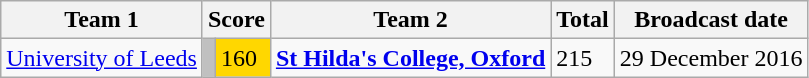<table class="wikitable">
<tr>
<th>Team 1</th>
<th colspan=2>Score</th>
<th>Team 2</th>
<th>Total</th>
<th>Broadcast date</th>
</tr>
<tr>
<td><a href='#'>University of Leeds</a></td>
<td style="background:silver"></td>
<td style="background:gold">160</td>
<td><strong><a href='#'>St Hilda's College, Oxford</a></strong></td>
<td>215</td>
<td>29 December 2016</td>
</tr>
</table>
